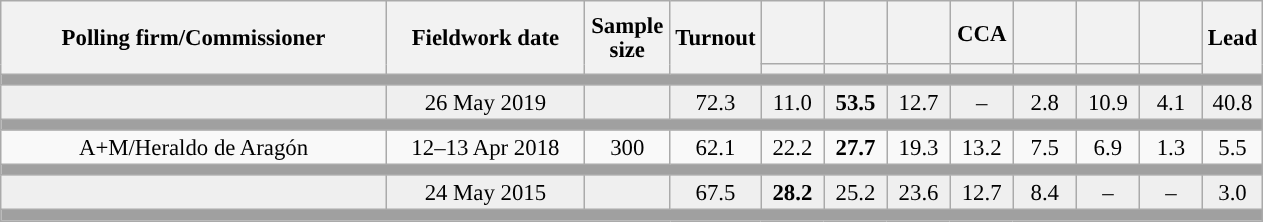<table class="wikitable collapsible collapsed" style="text-align:center; font-size:95%; line-height:16px;">
<tr style="height:42px;">
<th style="width:250px;" rowspan="2">Polling firm/Commissioner</th>
<th style="width:125px;" rowspan="2">Fieldwork date</th>
<th style="width:50px;" rowspan="2">Sample size</th>
<th style="width:45px;" rowspan="2">Turnout</th>
<th style="width:35px;"></th>
<th style="width:35px;"></th>
<th style="width:35px;"></th>
<th style="width:35px;">CCA</th>
<th style="width:35px;"></th>
<th style="width:35px;"></th>
<th style="width:35px;"></th>
<th style="width:30px;" rowspan="2">Lead</th>
</tr>
<tr>
<th style="color:inherit;background:"></th>
<th style="color:inherit;background:"></th>
<th style="color:inherit;background:"></th>
<th style="color:inherit;background:"></th>
<th style="color:inherit;background:"></th>
<th style="color:inherit;background:"></th>
<th style="color:inherit;background:"></th>
</tr>
<tr>
<td colspan="12" style="background:#A0A0A0"></td>
</tr>
<tr style="background:#EFEFEF;">
<td><strong></strong></td>
<td>26 May 2019</td>
<td></td>
<td>72.3</td>
<td>11.0<br></td>
<td><strong>53.5</strong><br></td>
<td>12.7<br></td>
<td>–</td>
<td>2.8<br></td>
<td>10.9<br></td>
<td>4.1<br></td>
<td style="background:">40.8</td>
</tr>
<tr>
<td colspan="12" style="background:#A0A0A0"></td>
</tr>
<tr>
<td>A+M/Heraldo de Aragón</td>
<td>12–13 Apr 2018</td>
<td>300</td>
<td>62.1</td>
<td>22.2<br></td>
<td><strong>27.7</strong><br></td>
<td>19.3<br></td>
<td>13.2<br></td>
<td>7.5<br></td>
<td>6.9<br></td>
<td>1.3<br></td>
<td style="background:">5.5</td>
</tr>
<tr>
<td colspan="12" style="background:#A0A0A0"></td>
</tr>
<tr style="background:#EFEFEF;">
<td><strong></strong></td>
<td>24 May 2015</td>
<td></td>
<td>67.5</td>
<td><strong>28.2</strong><br></td>
<td>25.2<br></td>
<td>23.6<br></td>
<td>12.7<br></td>
<td>8.4<br></td>
<td>–</td>
<td>–</td>
<td style="background:">3.0</td>
</tr>
<tr>
<td colspan="12" style="background:#A0A0A0"></td>
</tr>
</table>
